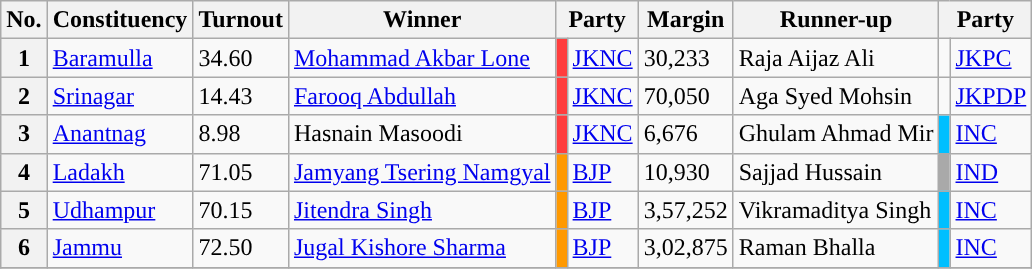<table class="sortable wikitable">
<tr>
<th>No.</th>
<th>Constituency</th>
<th>Turnout<strong></strong></th>
<th>Winner</th>
<th colspan="2">Party</th>
<th>Margin</th>
<th>Runner-up</th>
<th colspan="2">Party</th>
</tr>
<tr>
<th>1</th>
<td><a href='#'>Baramulla</a></td>
<td>34.60 </td>
<td><a href='#'>Mohammad Akbar Lone</a></td>
<td bgcolor="#FF3D3D"></td>
<td><a href='#'>JKNC</a></td>
<td>30,233</td>
<td>Raja Aijaz Ali</td>
<td></td>
<td><a href='#'>JKPC</a></td>
</tr>
<tr>
<th>2</th>
<td><a href='#'>Srinagar</a></td>
<td>14.43 </td>
<td><a href='#'>Farooq Abdullah</a></td>
<td bgcolor="#FF3D3D"></td>
<td><a href='#'>JKNC</a></td>
<td>70,050</td>
<td>Aga Syed Mohsin</td>
<td></td>
<td><a href='#'>JKPDP</a></td>
</tr>
<tr>
<th>3</th>
<td><a href='#'>Anantnag</a></td>
<td>8.98 </td>
<td>Hasnain Masoodi</td>
<td bgcolor="FF3D3D"></td>
<td><a href='#'>JKNC</a></td>
<td>6,676</td>
<td>Ghulam Ahmad Mir</td>
<td bgcolor="#00BFFF"></td>
<td><a href='#'>INC</a></td>
</tr>
<tr>
<th>4</th>
<td><a href='#'>Ladakh</a></td>
<td>71.05 </td>
<td><a href='#'>Jamyang Tsering Namgyal</a></td>
<td bgcolor="#FF9900"></td>
<td><a href='#'>BJP</a></td>
<td>10,930</td>
<td>Sajjad Hussain</td>
<td bgcolor="darkgrey"></td>
<td><a href='#'>IND</a></td>
</tr>
<tr>
<th>5</th>
<td><a href='#'>Udhampur</a></td>
<td>70.15 </td>
<td><a href='#'>Jitendra Singh</a></td>
<td bgcolor="#FF9900"></td>
<td><a href='#'>BJP</a></td>
<td>3,57,252</td>
<td>Vikramaditya Singh</td>
<td bgcolor="#00BFFF"></td>
<td><a href='#'>INC</a></td>
</tr>
<tr>
<th>6</th>
<td><a href='#'>Jammu</a></td>
<td>72.50 </td>
<td><a href='#'>Jugal Kishore Sharma</a></td>
<td bgcolor="#FF9900"></td>
<td><a href='#'>BJP</a></td>
<td>3,02,875</td>
<td>Raman Bhalla</td>
<td bgcolor="#00BFFF"></td>
<td><a href='#'>INC</a></td>
</tr>
<tr>
</tr>
</table>
